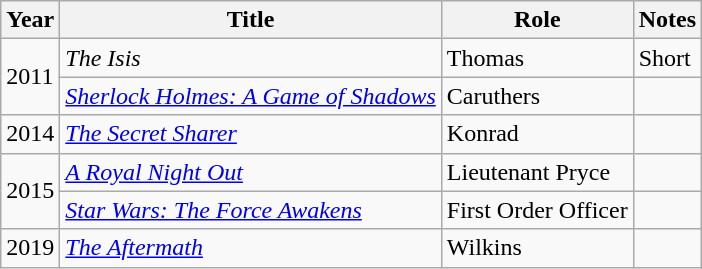<table class="wikitable">
<tr>
<th>Year</th>
<th>Title</th>
<th>Role</th>
<th>Notes</th>
</tr>
<tr>
<td rowspan="2">2011</td>
<td><em>The Isis</em></td>
<td>Thomas</td>
<td>Short</td>
</tr>
<tr>
<td><em><a href='#'>Sherlock Holmes: A Game of Shadows</a></em></td>
<td>Caruthers</td>
<td></td>
</tr>
<tr>
<td>2014</td>
<td><em><a href='#'>The Secret Sharer</a></em></td>
<td>Konrad</td>
<td></td>
</tr>
<tr>
<td rowspan="2">2015</td>
<td><em><a href='#'>A Royal Night Out</a></em></td>
<td>Lieutenant Pryce</td>
<td></td>
</tr>
<tr>
<td><em><a href='#'>Star Wars: The Force Awakens</a></em></td>
<td>First Order Officer</td>
<td></td>
</tr>
<tr>
<td>2019</td>
<td><em><a href='#'>The Aftermath</a></em></td>
<td>Wilkins</td>
<td></td>
</tr>
</table>
